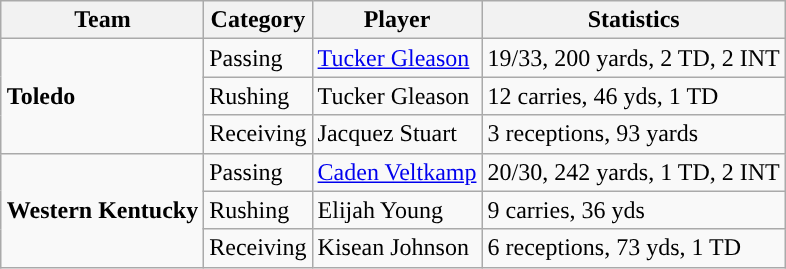<table class="wikitable" style="float: right;">
<tr>
<th>Team</th>
<th>Category</th>
<th>Player</th>
<th>Statistics</th>
</tr>
<tr>
<td rowspan=3><strong>Toledo</strong></td>
<td>Passing</td>
<td><a href='#'>Tucker Gleason</a></td>
<td>19/33, 200 yards, 2 TD, 2 INT</td>
</tr>
<tr>
<td>Rushing</td>
<td>Tucker Gleason</td>
<td>12 carries, 46 yds, 1 TD</td>
</tr>
<tr>
<td>Receiving</td>
<td>Jacquez Stuart</td>
<td>3 receptions, 93 yards</td>
</tr>
<tr>
<td rowspan=3><strong>Western Kentucky</strong></td>
<td>Passing</td>
<td><a href='#'>Caden Veltkamp</a></td>
<td>20/30, 242 yards, 1 TD, 2 INT</td>
</tr>
<tr>
<td>Rushing</td>
<td>Elijah Young</td>
<td>9 carries, 36 yds</td>
</tr>
<tr>
<td>Receiving</td>
<td>Kisean Johnson</td>
<td>6 receptions, 73 yds, 1 TD</td>
</tr>
</table>
